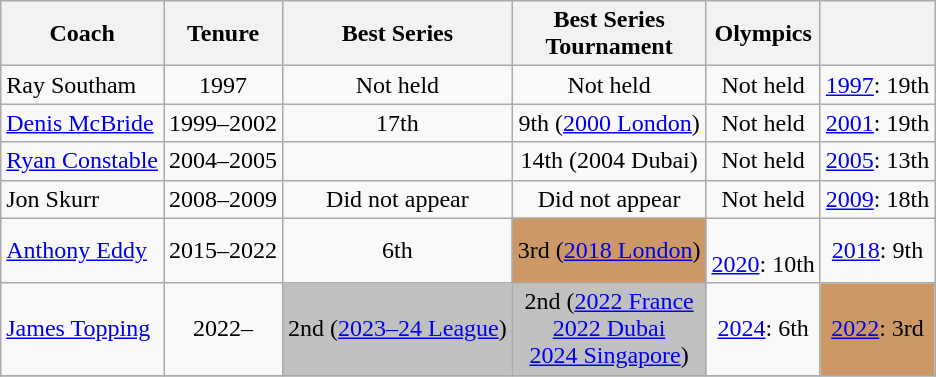<table class="wikitable" style="text-align: center;">
<tr>
<th>Coach</th>
<th>Tenure</th>
<th>Best Series</th>
<th>Best Series <br> Tournament</th>
<th>Olympics</th>
<th></th>
</tr>
<tr>
<td align=left> Ray Southam</td>
<td>1997</td>
<td>Not held</td>
<td>Not held</td>
<td>Not held</td>
<td><a href='#'>1997</a>: 19th</td>
</tr>
<tr>
<td align=left> <a href='#'>Denis McBride</a></td>
<td>1999–2002</td>
<td>17th </td>
<td>9th (<a href='#'>2000 London</a>)</td>
<td>Not held</td>
<td><a href='#'>2001</a>: 19th</td>
</tr>
<tr>
<td align=left> <a href='#'>Ryan Constable</a></td>
<td>2004–2005</td>
<td></td>
<td>14th (2004 Dubai)</td>
<td>Not held</td>
<td><a href='#'>2005</a>: 13th</td>
</tr>
<tr>
<td align=left> Jon Skurr</td>
<td>2008–2009</td>
<td>Did not appear</td>
<td>Did not appear</td>
<td>Not held</td>
<td><a href='#'>2009</a>: 18th</td>
</tr>
<tr>
<td align=left> <a href='#'>Anthony Eddy</a></td>
<td>2015–2022</td>
<td>6th </td>
<td style="background:#c96;">3rd (<a href='#'>2018 London</a>)</td>
<td> <br> <a href='#'>2020</a>: 10th</td>
<td><a href='#'>2018</a>: 9th</td>
</tr>
<tr>
<td align=left> <a href='#'>James Topping</a></td>
<td>2022–</td>
<td style="background:Silver">2nd (<a href='#'>2023–24 League</a>)</td>
<td style="background:Silver">2nd (<a href='#'>2022 France</a> <br> <a href='#'>2022 Dubai</a> <br> <a href='#'>2024 Singapore</a>)</td>
<td><a href='#'>2024</a>: 6th</td>
<td style="background:#c96;"><a href='#'>2022</a>: 3rd</td>
</tr>
<tr>
</tr>
</table>
